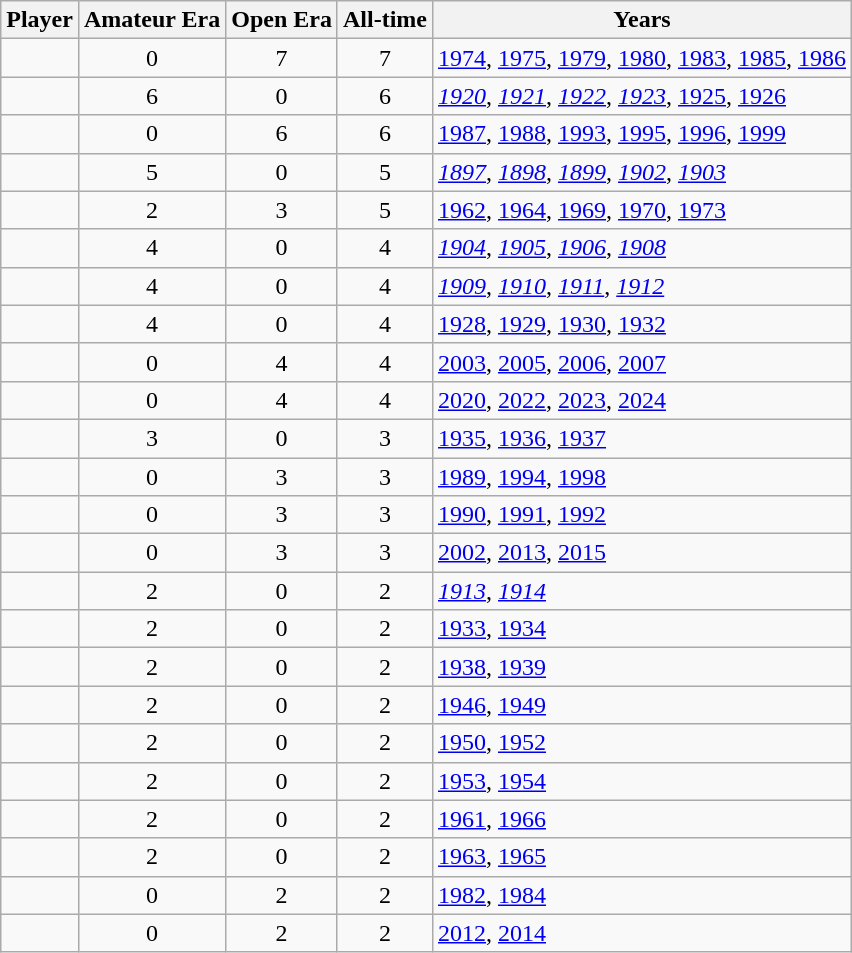<table class="sortable wikitable">
<tr>
<th>Player</th>
<th>Amateur Era</th>
<th>Open Era</th>
<th>All-time</th>
<th class="unsortable">Years</th>
</tr>
<tr>
<td></td>
<td style="text-align:center;">0</td>
<td style="text-align:center;">7</td>
<td style="text-align:center;">7</td>
<td><a href='#'>1974</a>, <a href='#'>1975</a>, <a href='#'>1979</a>, <a href='#'>1980</a>, <a href='#'>1983</a>, <a href='#'>1985</a>, <a href='#'>1986</a></td>
</tr>
<tr>
<td></td>
<td style="text-align:center;">6</td>
<td style="text-align:center;">0</td>
<td style="text-align:center;">6</td>
<td><em><a href='#'>1920</a></em>, <em><a href='#'>1921</a></em>, <em><a href='#'>1922</a></em>, <em><a href='#'>1923</a></em>, <a href='#'>1925</a>, <a href='#'>1926</a></td>
</tr>
<tr>
<td></td>
<td style="text-align:center;">0</td>
<td style="text-align:center;">6</td>
<td style="text-align:center;">6</td>
<td><a href='#'>1987</a>, <a href='#'>1988</a>, <a href='#'>1993</a>, <a href='#'>1995</a>, <a href='#'>1996</a>, <a href='#'>1999</a></td>
</tr>
<tr>
<td></td>
<td style="text-align:center;">5</td>
<td style="text-align:center;">0</td>
<td style="text-align:center;">5</td>
<td><em><a href='#'>1897</a></em>, <em><a href='#'>1898</a></em>, <em><a href='#'>1899</a></em>, <em><a href='#'>1902</a></em>, <em><a href='#'>1903</a></em></td>
</tr>
<tr>
<td></td>
<td style="text-align:center;">2</td>
<td style="text-align:center;">3</td>
<td style="text-align:center;">5</td>
<td><a href='#'>1962</a>, <a href='#'>1964</a>, <a href='#'>1969</a>, <a href='#'>1970</a>, <a href='#'>1973</a></td>
</tr>
<tr>
<td></td>
<td style="text-align:center;">4</td>
<td style="text-align:center;">0</td>
<td style="text-align:center;">4</td>
<td><em><a href='#'>1904</a></em>, <em><a href='#'>1905</a></em>, <em><a href='#'>1906</a></em>, <em><a href='#'>1908</a></em></td>
</tr>
<tr>
<td></td>
<td style="text-align:center;">4</td>
<td style="text-align:center;">0</td>
<td style="text-align:center;">4</td>
<td><em><a href='#'>1909</a></em>, <em><a href='#'>1910</a></em>, <em><a href='#'>1911</a></em>, <em><a href='#'>1912</a></em></td>
</tr>
<tr>
<td></td>
<td style="text-align:center;">4</td>
<td style="text-align:center;">0</td>
<td style="text-align:center;">4</td>
<td><a href='#'>1928</a>, <a href='#'>1929</a>, <a href='#'>1930</a>, <a href='#'>1932</a></td>
</tr>
<tr>
<td></td>
<td style="text-align:center;">0</td>
<td style="text-align:center;">4</td>
<td style="text-align:center;">4</td>
<td><a href='#'>2003</a>, <a href='#'>2005</a>, <a href='#'>2006</a>, <a href='#'>2007</a></td>
</tr>
<tr>
<td></td>
<td style="text-align:center;">0</td>
<td style="text-align:center;">4</td>
<td style="text-align:center;">4</td>
<td><a href='#'>2020</a>, <a href='#'>2022</a>, <a href='#'>2023</a>, <a href='#'>2024</a></td>
</tr>
<tr>
<td></td>
<td style="text-align:center;">3</td>
<td style="text-align:center;">0</td>
<td style="text-align:center;">3</td>
<td><a href='#'>1935</a>, <a href='#'>1936</a>, <a href='#'>1937</a></td>
</tr>
<tr>
<td></td>
<td style="text-align:center;">0</td>
<td style="text-align:center;">3</td>
<td style="text-align:center;">3</td>
<td><a href='#'>1989</a>, <a href='#'>1994</a>, <a href='#'>1998</a></td>
</tr>
<tr>
<td></td>
<td style="text-align:center;">0</td>
<td style="text-align:center;">3</td>
<td style="text-align:center;">3</td>
<td><a href='#'>1990</a>, <a href='#'>1991</a>, <a href='#'>1992</a></td>
</tr>
<tr>
<td></td>
<td style="text-align:center;">0</td>
<td style="text-align:center;">3</td>
<td style="text-align:center;">3</td>
<td><a href='#'>2002</a>, <a href='#'>2013</a>, <a href='#'>2015</a></td>
</tr>
<tr>
<td></td>
<td style="text-align:center;">2</td>
<td style="text-align:center;">0</td>
<td style="text-align:center;">2</td>
<td><em><a href='#'>1913</a></em>, <em><a href='#'>1914</a></em></td>
</tr>
<tr>
<td></td>
<td style="text-align:center;">2</td>
<td style="text-align:center;">0</td>
<td style="text-align:center;">2</td>
<td><a href='#'>1933</a>, <a href='#'>1934</a></td>
</tr>
<tr>
<td></td>
<td style="text-align:center;">2</td>
<td style="text-align:center;">0</td>
<td style="text-align:center;">2</td>
<td><a href='#'>1938</a>, <a href='#'>1939</a></td>
</tr>
<tr>
<td></td>
<td style="text-align:center;">2</td>
<td style="text-align:center;">0</td>
<td style="text-align:center;">2</td>
<td><a href='#'>1946</a>, <a href='#'>1949</a></td>
</tr>
<tr>
<td></td>
<td style="text-align:center;">2</td>
<td style="text-align:center;">0</td>
<td style="text-align:center;">2</td>
<td><a href='#'>1950</a>, <a href='#'>1952</a></td>
</tr>
<tr>
<td></td>
<td style="text-align:center;">2</td>
<td style="text-align:center;">0</td>
<td style="text-align:center;">2</td>
<td><a href='#'>1953</a>, <a href='#'>1954</a></td>
</tr>
<tr>
<td></td>
<td style="text-align:center;">2</td>
<td style="text-align:center;">0</td>
<td style="text-align:center;">2</td>
<td><a href='#'>1961</a>, <a href='#'>1966</a></td>
</tr>
<tr>
<td></td>
<td style="text-align:center;">2</td>
<td style="text-align:center;">0</td>
<td style="text-align:center;">2</td>
<td><a href='#'>1963</a>, <a href='#'>1965</a></td>
</tr>
<tr>
<td></td>
<td style="text-align:center;">0</td>
<td style="text-align:center;">2</td>
<td style="text-align:center;">2</td>
<td><a href='#'>1982</a>, <a href='#'>1984</a></td>
</tr>
<tr>
<td></td>
<td style="text-align:center;">0</td>
<td style="text-align:center;">2</td>
<td style="text-align:center;">2</td>
<td><a href='#'>2012</a>, <a href='#'>2014</a></td>
</tr>
</table>
